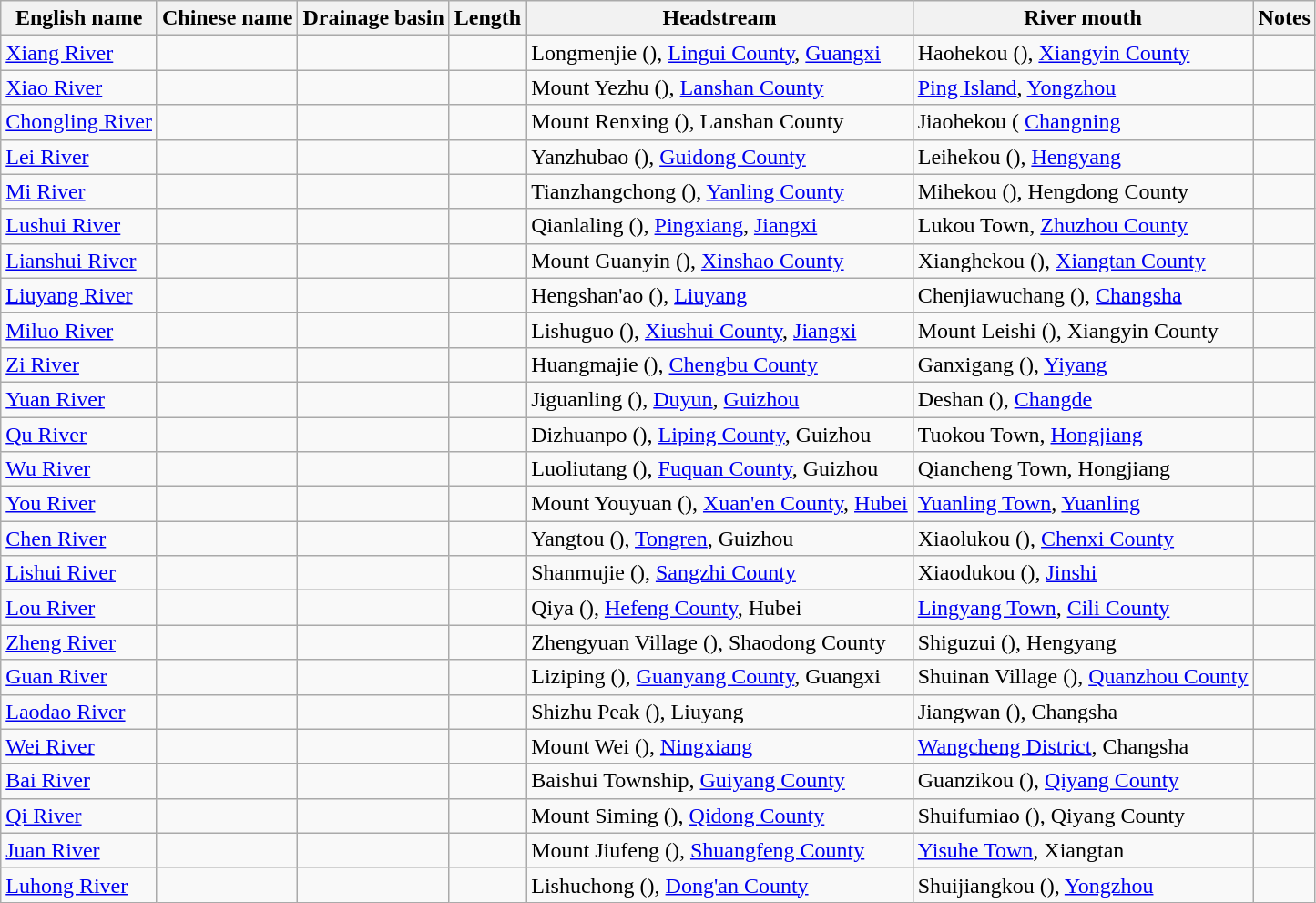<table class="wikitable">
<tr>
<th>English name</th>
<th>Chinese name</th>
<th>Drainage basin</th>
<th>Length</th>
<th>Headstream</th>
<th>River mouth</th>
<th>Notes</th>
</tr>
<tr>
<td><a href='#'>Xiang River</a></td>
<td></td>
<td></td>
<td></td>
<td>Longmenjie (), <a href='#'>Lingui County</a>, <a href='#'>Guangxi</a></td>
<td>Haohekou (), <a href='#'>Xiangyin County</a></td>
<td></td>
</tr>
<tr>
<td><a href='#'>Xiao River</a></td>
<td></td>
<td></td>
<td></td>
<td>Mount Yezhu (), <a href='#'>Lanshan County</a></td>
<td><a href='#'>Ping Island</a>, <a href='#'>Yongzhou</a></td>
<td></td>
</tr>
<tr>
<td><a href='#'>Chongling River</a></td>
<td></td>
<td></td>
<td></td>
<td>Mount Renxing (), Lanshan County</td>
<td>Jiaohekou ( <a href='#'>Changning</a></td>
<td></td>
</tr>
<tr>
<td><a href='#'>Lei River</a></td>
<td></td>
<td></td>
<td></td>
<td>Yanzhubao (), <a href='#'>Guidong County</a></td>
<td>Leihekou (), <a href='#'>Hengyang</a></td>
<td></td>
</tr>
<tr>
<td><a href='#'>Mi River</a></td>
<td></td>
<td></td>
<td></td>
<td>Tianzhangchong (), <a href='#'>Yanling County</a></td>
<td>Mihekou (), Hengdong County</td>
<td></td>
</tr>
<tr>
<td><a href='#'>Lushui River</a></td>
<td></td>
<td></td>
<td></td>
<td>Qianlaling (), <a href='#'>Pingxiang</a>, <a href='#'>Jiangxi</a></td>
<td>Lukou Town, <a href='#'>Zhuzhou County</a></td>
<td></td>
</tr>
<tr>
<td><a href='#'>Lianshui River</a></td>
<td></td>
<td></td>
<td></td>
<td>Mount Guanyin (), <a href='#'>Xinshao County</a></td>
<td>Xianghekou (), <a href='#'>Xiangtan County</a></td>
<td></td>
</tr>
<tr>
<td><a href='#'>Liuyang River</a></td>
<td></td>
<td></td>
<td></td>
<td>Hengshan'ao (), <a href='#'>Liuyang</a></td>
<td>Chenjiawuchang (), <a href='#'>Changsha</a></td>
<td></td>
</tr>
<tr>
<td><a href='#'>Miluo River</a></td>
<td></td>
<td></td>
<td></td>
<td>Lishuguo (), <a href='#'>Xiushui County</a>, <a href='#'>Jiangxi</a></td>
<td>Mount Leishi (), Xiangyin County</td>
<td></td>
</tr>
<tr>
<td><a href='#'>Zi River</a></td>
<td></td>
<td></td>
<td></td>
<td>Huangmajie (), <a href='#'>Chengbu County</a></td>
<td>Ganxigang (), <a href='#'>Yiyang</a></td>
<td></td>
</tr>
<tr>
<td><a href='#'>Yuan River</a></td>
<td></td>
<td></td>
<td></td>
<td>Jiguanling (), <a href='#'>Duyun</a>, <a href='#'>Guizhou</a></td>
<td>Deshan (), <a href='#'>Changde</a></td>
<td></td>
</tr>
<tr>
<td><a href='#'>Qu River</a></td>
<td></td>
<td></td>
<td></td>
<td>Dizhuanpo (), <a href='#'>Liping County</a>, Guizhou</td>
<td>Tuokou Town, <a href='#'>Hongjiang</a></td>
<td></td>
</tr>
<tr>
<td><a href='#'>Wu River</a></td>
<td></td>
<td></td>
<td></td>
<td>Luoliutang (), <a href='#'>Fuquan County</a>, Guizhou</td>
<td>Qiancheng Town, Hongjiang</td>
<td></td>
</tr>
<tr>
<td><a href='#'>You River</a></td>
<td></td>
<td></td>
<td></td>
<td>Mount Youyuan (), <a href='#'>Xuan'en County</a>, <a href='#'>Hubei</a></td>
<td><a href='#'>Yuanling Town</a>, <a href='#'>Yuanling</a></td>
<td></td>
</tr>
<tr>
<td><a href='#'>Chen River</a></td>
<td></td>
<td></td>
<td></td>
<td>Yangtou (), <a href='#'>Tongren</a>, Guizhou</td>
<td>Xiaolukou (), <a href='#'>Chenxi County</a></td>
<td></td>
</tr>
<tr>
<td><a href='#'>Lishui River</a></td>
<td></td>
<td></td>
<td></td>
<td>Shanmujie (), <a href='#'>Sangzhi County</a></td>
<td>Xiaodukou (), <a href='#'>Jinshi</a></td>
<td></td>
</tr>
<tr>
<td><a href='#'>Lou River</a></td>
<td></td>
<td></td>
<td></td>
<td>Qiya (), <a href='#'>Hefeng County</a>, Hubei</td>
<td><a href='#'>Lingyang Town</a>, <a href='#'>Cili County</a></td>
<td></td>
</tr>
<tr>
<td><a href='#'>Zheng River</a></td>
<td></td>
<td></td>
<td></td>
<td>Zhengyuan Village (), Shaodong County</td>
<td>Shiguzui (), Hengyang</td>
<td></td>
</tr>
<tr>
<td><a href='#'>Guan River</a></td>
<td></td>
<td></td>
<td></td>
<td>Liziping (), <a href='#'>Guanyang County</a>, Guangxi</td>
<td>Shuinan Village (), <a href='#'>Quanzhou County</a></td>
<td></td>
</tr>
<tr>
<td><a href='#'>Laodao River</a></td>
<td></td>
<td></td>
<td></td>
<td>Shizhu Peak (), Liuyang</td>
<td>Jiangwan (), Changsha</td>
<td></td>
</tr>
<tr>
<td><a href='#'>Wei River</a></td>
<td></td>
<td></td>
<td></td>
<td>Mount Wei (), <a href='#'>Ningxiang</a></td>
<td><a href='#'>Wangcheng District</a>, Changsha</td>
<td></td>
</tr>
<tr>
<td><a href='#'>Bai River</a></td>
<td></td>
<td></td>
<td></td>
<td>Baishui Township, <a href='#'>Guiyang County</a></td>
<td>Guanzikou (), <a href='#'>Qiyang County</a></td>
<td></td>
</tr>
<tr>
<td><a href='#'>Qi River</a></td>
<td></td>
<td></td>
<td></td>
<td>Mount Siming (), <a href='#'>Qidong County</a></td>
<td>Shuifumiao (), Qiyang County</td>
<td></td>
</tr>
<tr>
<td><a href='#'>Juan River</a></td>
<td></td>
<td></td>
<td></td>
<td>Mount Jiufeng (), <a href='#'>Shuangfeng County</a></td>
<td><a href='#'>Yisuhe Town</a>, Xiangtan</td>
<td></td>
</tr>
<tr>
<td><a href='#'>Luhong River</a></td>
<td></td>
<td></td>
<td></td>
<td>Lishuchong (), <a href='#'>Dong'an County</a></td>
<td>Shuijiangkou (), <a href='#'>Yongzhou</a></td>
<td></td>
</tr>
</table>
